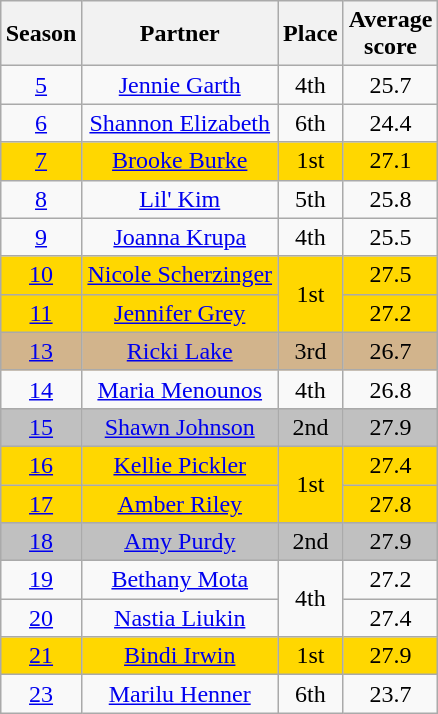<table class="wikitable sortable" style="margin:auto; text-align:center;">
<tr>
<th>Season</th>
<th>Partner</th>
<th>Place</th>
<th>Average<br>score</th>
</tr>
<tr bgcolor=>
<td><a href='#'>5</a></td>
<td><a href='#'>Jennie Garth</a></td>
<td>4th</td>
<td>25.7</td>
</tr>
<tr bgcolor=>
<td><a href='#'>6</a></td>
<td><a href='#'>Shannon Elizabeth</a></td>
<td>6th</td>
<td>24.4</td>
</tr>
<tr bgcolor="Gold">
<td><a href='#'>7</a></td>
<td><a href='#'>Brooke Burke</a></td>
<td>1st</td>
<td>27.1</td>
</tr>
<tr bgcolor=>
<td><a href='#'>8</a></td>
<td><a href='#'>Lil' Kim</a></td>
<td>5th</td>
<td>25.8</td>
</tr>
<tr bgcolor=>
<td><a href='#'>9</a></td>
<td><a href='#'>Joanna Krupa</a></td>
<td>4th</td>
<td>25.5</td>
</tr>
<tr bgcolor="Gold">
<td><a href='#'>10</a></td>
<td><a href='#'>Nicole Scherzinger</a></td>
<td rowspan="2">1st</td>
<td>27.5</td>
</tr>
<tr bgcolor="gold">
<td><a href='#'>11</a></td>
<td><a href='#'>Jennifer Grey</a></td>
<td>27.2</td>
</tr>
<tr bgcolor="tan">
<td><a href='#'>13</a></td>
<td><a href='#'>Ricki Lake</a></td>
<td>3rd</td>
<td>26.7</td>
</tr>
<tr bgcolor=>
<td><a href='#'>14</a></td>
<td><a href='#'>Maria Menounos</a></td>
<td>4th</td>
<td>26.8</td>
</tr>
<tr bgcolor="silver">
<td><a href='#'>15</a></td>
<td><a href='#'>Shawn Johnson</a></td>
<td>2nd</td>
<td>27.9</td>
</tr>
<tr bgcolor="gold">
<td><a href='#'>16</a></td>
<td><a href='#'>Kellie Pickler</a></td>
<td rowspan="2">1st</td>
<td>27.4</td>
</tr>
<tr bgcolor="gold">
<td><a href='#'>17</a></td>
<td><a href='#'>Amber Riley</a></td>
<td>27.8</td>
</tr>
<tr bgcolor="silver">
<td><a href='#'>18</a></td>
<td><a href='#'>Amy Purdy</a></td>
<td>2nd</td>
<td>27.9</td>
</tr>
<tr bgcolor=>
<td><a href='#'>19</a></td>
<td><a href='#'>Bethany Mota</a></td>
<td rowspan="2">4th</td>
<td>27.2</td>
</tr>
<tr>
<td><a href='#'>20</a></td>
<td><a href='#'>Nastia Liukin</a></td>
<td>27.4</td>
</tr>
<tr bgcolor="gold">
<td><a href='#'>21</a></td>
<td><a href='#'>Bindi Irwin</a></td>
<td>1st</td>
<td>27.9</td>
</tr>
<tr>
<td><a href='#'>23</a></td>
<td><a href='#'>Marilu Henner</a></td>
<td>6th</td>
<td>23.7</td>
</tr>
</table>
